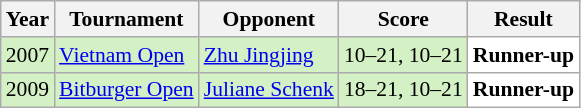<table class="sortable wikitable" style="font-size: 90%;">
<tr>
<th>Year</th>
<th>Tournament</th>
<th>Opponent</th>
<th>Score</th>
<th>Result</th>
</tr>
<tr style="background:#D4F1C5">
<td align="center">2007</td>
<td align="left"><a href='#'>Vietnam Open</a></td>
<td align="left"> <a href='#'>Zhu Jingjing</a></td>
<td align="left">10–21, 10–21</td>
<td style="text-align:left; background:white"> <strong>Runner-up</strong></td>
</tr>
<tr style="background:#D4F1C5">
<td align="center">2009</td>
<td align="left"><a href='#'>Bitburger Open</a></td>
<td align="left"> <a href='#'>Juliane Schenk</a></td>
<td align="left">18–21, 10–21</td>
<td style="text-align:left; background:white"> <strong>Runner-up</strong></td>
</tr>
</table>
